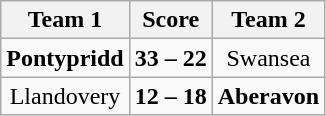<table class="wikitable" style="text-align: center">
<tr>
<th>Team 1</th>
<th>Score</th>
<th>Team 2</th>
</tr>
<tr>
<td><strong>Pontypridd</strong></td>
<td><strong>33 – 22</strong></td>
<td>Swansea</td>
</tr>
<tr>
<td>Llandovery</td>
<td><strong>12 – 18</strong></td>
<td><strong>Aberavon</strong></td>
</tr>
</table>
